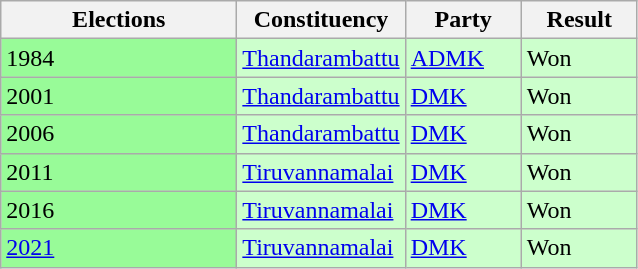<table class="sortable wikitable">
<tr>
<th width=150>Elections</th>
<th width=100>Constituency</th>
<th width=70>Party</th>
<th width=70>Result</th>
</tr>
<tr style="background:#cfc;">
<td bgcolor=98FB98>1984</td>
<td><a href='#'>Thandarambattu</a></td>
<td><a href='#'>ADMK</a></td>
<td>Won</td>
</tr>
<tr style="background:#cfc;">
<td bgcolor=98FB98>2001</td>
<td><a href='#'>Thandarambattu</a></td>
<td><a href='#'>DMK</a></td>
<td>Won</td>
</tr>
<tr style="background:#cfc;">
<td bgcolor=98FB98>2006</td>
<td><a href='#'>Thandarambattu</a></td>
<td><a href='#'>DMK</a></td>
<td>Won</td>
</tr>
<tr style="background:#cfc;">
<td bgcolor=98FB98>2011</td>
<td><a href='#'>Tiruvannamalai</a></td>
<td><a href='#'>DMK</a></td>
<td>Won</td>
</tr>
<tr style="background:#cfc;">
<td bgcolor=98FB98>2016</td>
<td><a href='#'>Tiruvannamalai</a></td>
<td><a href='#'>DMK</a></td>
<td>Won</td>
</tr>
<tr style="background:#cfc;">
<td bgcolor=98FB98><a href='#'>2021</a></td>
<td><a href='#'>Tiruvannamalai</a></td>
<td><a href='#'>DMK</a></td>
<td>Won</td>
</tr>
</table>
